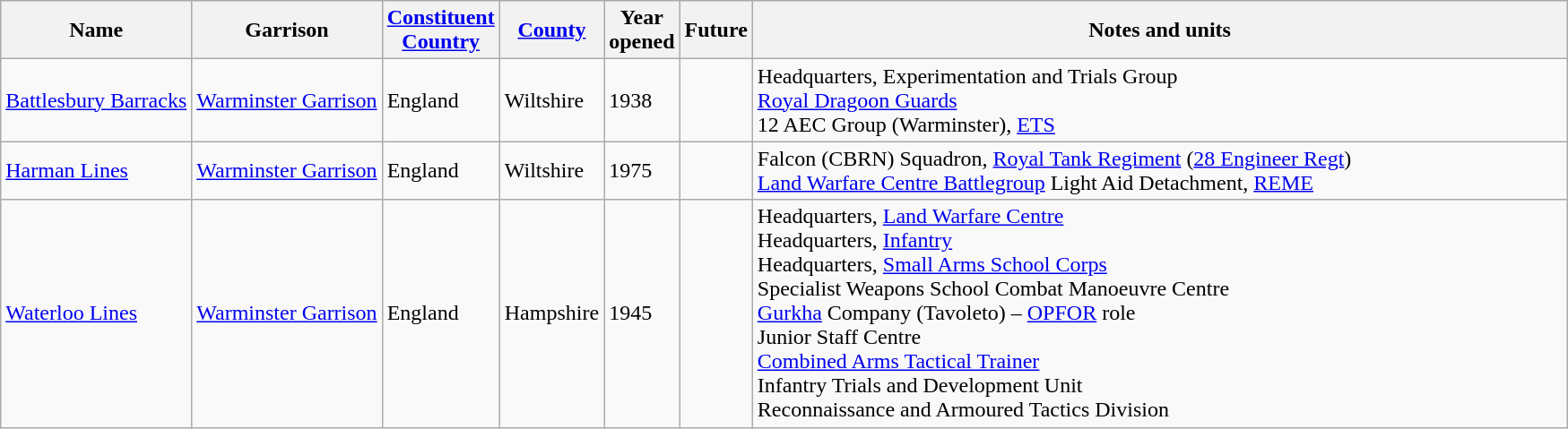<table class="wikitable sortable" border="1">
<tr>
<th style="width=14%">Name</th>
<th style="width=10%">Garrison</th>
<th style="width=10%"><a href='#'>Constituent<br>Country</a></th>
<th style="width=10%"><a href='#'>County</a></th>
<th style="width=4%">Year<br>opened</th>
<th>Future</th>
<th style="class=unsortable" width="52%">Notes and units</th>
</tr>
<tr>
<td><a href='#'>Battlesbury Barracks</a></td>
<td><a href='#'>Warminster Garrison</a></td>
<td>England</td>
<td>Wiltshire</td>
<td>1938</td>
<td></td>
<td>Headquarters, Experimentation and Trials Group<br><a href='#'>Royal Dragoon Guards</a><br>12 AEC Group (Warminster), <a href='#'>ETS</a></td>
</tr>
<tr>
<td><a href='#'>Harman Lines</a></td>
<td><a href='#'>Warminster Garrison</a></td>
<td>England</td>
<td>Wiltshire</td>
<td>1975</td>
<td></td>
<td>Falcon (CBRN) Squadron, <a href='#'>Royal Tank Regiment</a> (<a href='#'>28 Engineer Regt</a>)<br><a href='#'>Land Warfare Centre Battlegroup</a> Light Aid Detachment, <a href='#'>REME</a></td>
</tr>
<tr>
<td><a href='#'>Waterloo Lines</a></td>
<td><a href='#'>Warminster Garrison</a></td>
<td>England</td>
<td>Hampshire</td>
<td>1945</td>
<td></td>
<td>Headquarters, <a href='#'>Land Warfare Centre</a><br>Headquarters, <a href='#'>Infantry</a><br>Headquarters, <a href='#'>Small Arms School Corps</a><br>Specialist Weapons School Combat Manoeuvre Centre<br><a href='#'>Gurkha</a> Company (Tavoleto) – <a href='#'>OPFOR</a> role<br>Junior Staff Centre<br><a href='#'>Combined Arms Tactical Trainer</a><br>Infantry Trials and Development Unit<br>Reconnaissance and Armoured Tactics Division</td>
</tr>
</table>
